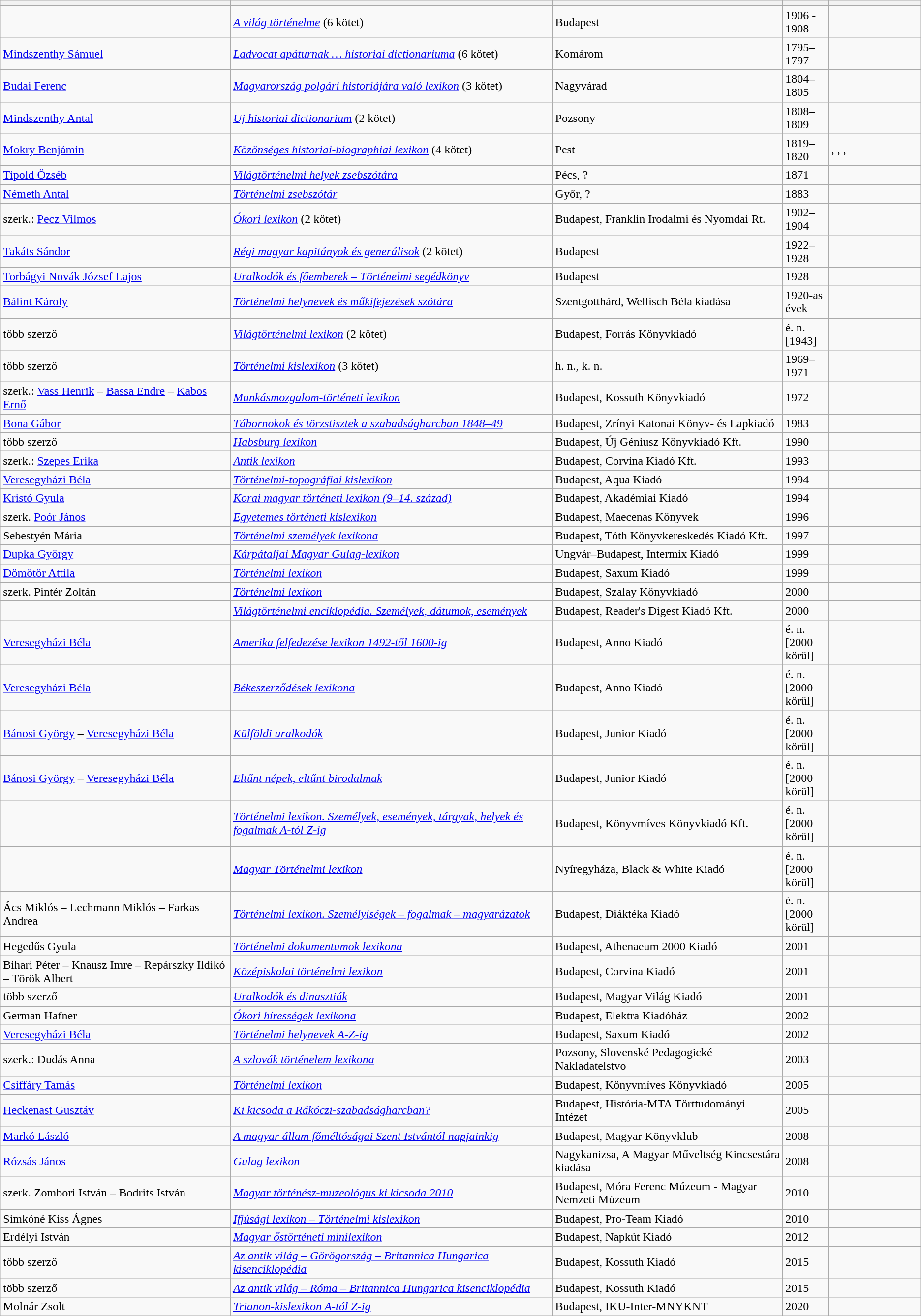<table class="wikitable sortable">
<tr>
<th bgcolor="#DAA520" width="25%"></th>
<th bgcolor="#DAA520" width="35%"></th>
<th bgcolor="#DAA520" width="25%"></th>
<th bgcolor="#DAA520" width="5%"></th>
<th bgcolor="#DAA520" width="10%"></th>
</tr>
<tr>
<td></td>
<td><em><a href='#'>A világ történelme</a></em> (6 kötet)</td>
<td>Budapest</td>
<td>1906 - 1908</td>
<td></td>
</tr>
<tr>
<td><a href='#'>Mindszenthy Sámuel</a></td>
<td><em><a href='#'>Ladvocat apáturnak … historiai dictionariuma</a></em> (6 kötet)</td>
<td>Komárom</td>
<td>1795–1797</td>
<td></td>
</tr>
<tr>
<td><a href='#'>Budai Ferenc</a></td>
<td><em><a href='#'>Magyarország polgári historiájára való lexikon</a></em> (3 kötet)</td>
<td>Nagyvárad</td>
<td>1804–1805</td>
<td></td>
</tr>
<tr>
<td><a href='#'>Mindszenthy Antal</a></td>
<td><em><a href='#'>Uj historiai dictionarium</a></em> (2 kötet)</td>
<td>Pozsony</td>
<td>1808–1809</td>
<td></td>
</tr>
<tr>
<td><a href='#'>Mokry Benjámin</a></td>
<td><em><a href='#'>Közönséges historiai-biographiai lexikon</a></em> (4 kötet)</td>
<td>Pest</td>
<td>1819–1820</td>
<td>, , , </td>
</tr>
<tr>
<td><a href='#'>Tipold Özséb</a></td>
<td><em><a href='#'>Világtörténelmi helyek zsebszótára</a></em></td>
<td>Pécs, ?</td>
<td>1871</td>
<td></td>
</tr>
<tr>
<td><a href='#'>Németh Antal</a></td>
<td><em><a href='#'>Történelmi zsebszótár</a></em></td>
<td>Győr, ?</td>
<td>1883</td>
<td></td>
</tr>
<tr>
<td>szerk.: <a href='#'>Pecz Vilmos</a></td>
<td><em><a href='#'>Ókori lexikon</a></em> (2 kötet)</td>
<td>Budapest, Franklin Irodalmi és Nyomdai Rt.</td>
<td>1902–1904</td>
<td></td>
</tr>
<tr>
<td><a href='#'>Takáts Sándor</a></td>
<td><em><a href='#'>Régi magyar kapitányok és generálisok</a></em> (2 kötet)</td>
<td>Budapest</td>
<td>1922–1928</td>
<td></td>
</tr>
<tr>
<td><a href='#'>Torbágyi Novák József Lajos</a></td>
<td><em><a href='#'>Uralkodók és főemberek – Történelmi segédkönyv</a></em></td>
<td>Budapest</td>
<td>1928</td>
<td></td>
</tr>
<tr>
<td><a href='#'>Bálint Károly</a></td>
<td><em><a href='#'>Történelmi helynevek és műkifejezések szótára</a></em></td>
<td>Szentgotthárd, Wellisch Béla kiadása</td>
<td>1920-as évek</td>
<td></td>
</tr>
<tr>
<td>több szerző</td>
<td><em><a href='#'>Világtörténelmi lexikon</a></em> (2 kötet)</td>
<td>Budapest, Forrás Könyvkiadó</td>
<td>é. n. [1943]</td>
<td></td>
</tr>
<tr>
<td>több szerző</td>
<td><em><a href='#'>Történelmi kislexikon</a></em> (3 kötet)</td>
<td>h. n., k. n.</td>
<td>1969–1971</td>
<td></td>
</tr>
<tr>
<td>szerk.: <a href='#'>Vass Henrik</a> – <a href='#'>Bassa Endre</a> – <a href='#'>Kabos Ernő</a></td>
<td><em><a href='#'>Munkásmozgalom-történeti lexikon</a></em></td>
<td>Budapest, Kossuth Könyvkiadó</td>
<td>1972</td>
<td></td>
</tr>
<tr>
<td><a href='#'>Bona Gábor</a></td>
<td><em><a href='#'>Tábornokok és törzstisztek a szabadságharcban 1848–49</a></em></td>
<td>Budapest, Zrínyi Katonai Könyv- és Lapkiadó</td>
<td>1983</td>
<td></td>
</tr>
<tr>
<td>több szerző</td>
<td><em><a href='#'>Habsburg lexikon</a></em></td>
<td>Budapest, Új Géniusz Könyvkiadó Kft.</td>
<td>1990</td>
<td></td>
</tr>
<tr>
<td>szerk.: <a href='#'>Szepes Erika</a></td>
<td><em><a href='#'>Antik lexikon</a></em></td>
<td>Budapest, Corvina Kiadó Kft.</td>
<td>1993</td>
<td></td>
</tr>
<tr>
<td><a href='#'>Veresegyházi Béla</a></td>
<td><em><a href='#'>Történelmi-topográfiai kislexikon</a></em></td>
<td>Budapest, Aqua Kiadó</td>
<td>1994</td>
<td></td>
</tr>
<tr>
<td><a href='#'>Kristó Gyula</a></td>
<td><em><a href='#'>Korai magyar történeti lexikon (9–14. század)</a></em></td>
<td>Budapest, Akadémiai Kiadó</td>
<td>1994</td>
<td></td>
</tr>
<tr>
<td>szerk. <a href='#'>Poór János</a></td>
<td><em><a href='#'>Egyetemes történeti kislexikon</a></em></td>
<td>Budapest, Maecenas Könyvek</td>
<td>1996</td>
<td></td>
</tr>
<tr>
<td>Sebestyén Mária</td>
<td><em><a href='#'>Történelmi személyek lexikona </a></em></td>
<td>Budapest, Tóth Könyvkereskedés Kiadó Kft.</td>
<td>1997</td>
<td></td>
</tr>
<tr>
<td><a href='#'>Dupka György</a></td>
<td><em><a href='#'>Kárpátaljai Magyar Gulag-lexikon</a></em></td>
<td>Ungvár–Budapest, Intermix Kiadó</td>
<td>1999</td>
<td></td>
</tr>
<tr>
<td><a href='#'>Dömötör Attila</a></td>
<td><em><a href='#'>Történelmi lexikon</a></em></td>
<td>Budapest, Saxum Kiadó</td>
<td>1999</td>
<td></td>
</tr>
<tr>
<td>szerk. Pintér Zoltán</td>
<td><em><a href='#'>Történelmi lexikon</a></em></td>
<td>Budapest, Szalay Könyvkiadó</td>
<td>2000</td>
<td></td>
</tr>
<tr>
<td></td>
<td><em><a href='#'>Világtörténelmi enciklopédia. Személyek, dátumok, események</a></em></td>
<td>Budapest, Reader's Digest Kiadó Kft.</td>
<td>2000</td>
<td></td>
</tr>
<tr>
<td><a href='#'>Veresegyházi Béla</a></td>
<td><em><a href='#'>Amerika felfedezése lexikon 1492-től 1600-ig</a></em></td>
<td>Budapest, Anno Kiadó</td>
<td>é. n. [2000 körül]</td>
<td></td>
</tr>
<tr>
<td><a href='#'>Veresegyházi Béla</a></td>
<td><em><a href='#'>Békeszerződések lexikona</a></em></td>
<td>Budapest, Anno Kiadó</td>
<td>é. n. [2000 körül]</td>
<td></td>
</tr>
<tr>
<td><a href='#'>Bánosi György</a> – <a href='#'>Veresegyházi Béla</a></td>
<td><em><a href='#'>Külföldi uralkodók</a></em></td>
<td>Budapest, Junior Kiadó</td>
<td>é. n. [2000 körül]</td>
<td></td>
</tr>
<tr>
<td><a href='#'>Bánosi György</a> – <a href='#'>Veresegyházi Béla</a></td>
<td><em><a href='#'>Eltűnt népek, eltűnt birodalmak</a></em></td>
<td>Budapest, Junior Kiadó</td>
<td>é. n. [2000 körül]</td>
<td></td>
</tr>
<tr>
<td></td>
<td><em><a href='#'>Történelmi lexikon. Személyek, események, tárgyak, helyek és fogalmak A-tól Z-ig</a></em></td>
<td>Budapest, Könyvmíves Könyvkiadó Kft.</td>
<td>é. n. [2000 körül]</td>
<td></td>
</tr>
<tr>
<td></td>
<td><em><a href='#'>Magyar Történelmi lexikon</a></em></td>
<td>Nyíregyháza, Black & White Kiadó</td>
<td>é. n. [2000 körül]</td>
<td></td>
</tr>
<tr>
<td>Ács Miklós – Lechmann Miklós – Farkas Andrea</td>
<td><em><a href='#'>Történelmi lexikon. Személyiségek – fogalmak – magyarázatok</a></em></td>
<td>Budapest, Diáktéka Kiadó</td>
<td>é. n. [2000 körül]</td>
<td></td>
</tr>
<tr>
<td>Hegedűs Gyula</td>
<td><em><a href='#'>Történelmi dokumentumok lexikona</a></em></td>
<td>Budapest, Athenaeum 2000 Kiadó</td>
<td>2001</td>
<td></td>
</tr>
<tr>
<td>Bihari Péter – Knausz Imre – Repárszky Ildikó – Török Albert</td>
<td><em><a href='#'>Középiskolai történelmi lexikon</a></em></td>
<td>Budapest, Corvina Kiadó</td>
<td>2001</td>
<td></td>
</tr>
<tr>
<td>több szerző</td>
<td><em><a href='#'>Uralkodók és dinasztiák</a></em></td>
<td>Budapest, Magyar Világ Kiadó</td>
<td>2001</td>
<td></td>
</tr>
<tr>
<td>German Hafner</td>
<td><em><a href='#'>Ókori hírességek lexikona</a></em></td>
<td>Budapest, Elektra Kiadóház</td>
<td>2002</td>
<td></td>
</tr>
<tr>
<td><a href='#'>Veresegyházi Béla</a></td>
<td><em><a href='#'>Történelmi helynevek A-Z-ig</a></em></td>
<td>Budapest, Saxum Kiadó</td>
<td>2002</td>
<td></td>
</tr>
<tr>
<td>szerk.: Dudás Anna</td>
<td><em><a href='#'>A szlovák történelem lexikona</a></em></td>
<td>Pozsony, Slovenské Pedagogické Nakladatelstvo</td>
<td>2003</td>
<td></td>
</tr>
<tr>
<td><a href='#'>Csiffáry Tamás</a></td>
<td><em><a href='#'>Történelmi lexikon</a></em></td>
<td>Budapest, Könyvmíves Könyvkiadó</td>
<td>2005</td>
<td></td>
</tr>
<tr>
<td><a href='#'>Heckenast Gusztáv</a></td>
<td><em><a href='#'>Ki kicsoda a Rákóczi-szabadságharcban?</a></em></td>
<td>Budapest, História-MTA Törttudományi Intézet</td>
<td>2005</td>
<td></td>
</tr>
<tr>
<td><a href='#'>Markó László</a></td>
<td><em><a href='#'>A magyar állam főméltóságai Szent Istvántól napjainkig</a></em></td>
<td>Budapest, Magyar Könyvklub</td>
<td>2008</td>
<td></td>
</tr>
<tr>
<td><a href='#'>Rózsás János</a></td>
<td><em><a href='#'>Gulag lexikon</a></em></td>
<td>Nagykanizsa, A Magyar Műveltség Kincsestára kiadása</td>
<td>2008</td>
<td></td>
</tr>
<tr>
<td>szerk. Zombori István – Bodrits István</td>
<td><em><a href='#'>Magyar történész-muzeológus ki kicsoda 2010</a></em></td>
<td>Budapest, Móra Ferenc Múzeum - Magyar Nemzeti Múzeum</td>
<td>2010</td>
<td></td>
</tr>
<tr>
<td>Simkóné Kiss Ágnes</td>
<td><em><a href='#'>Ifjúsági lexikon – Történelmi kislexikon</a></em></td>
<td>Budapest, Pro-Team Kiadó</td>
<td>2010</td>
<td></td>
</tr>
<tr>
<td>Erdélyi István</td>
<td><em><a href='#'>Magyar őstörténeti minilexikon</a></em></td>
<td>Budapest, Napkút Kiadó</td>
<td>2012</td>
<td></td>
</tr>
<tr>
<td>több szerző</td>
<td><em><a href='#'>Az antik világ – Görögország – Britannica Hungarica kisenciklopédia</a></em></td>
<td>Budapest, Kossuth Kiadó</td>
<td>2015</td>
<td></td>
</tr>
<tr>
<td>több szerző</td>
<td><em><a href='#'>Az antik világ – Róma – Britannica Hungarica kisenciklopédia</a></em></td>
<td>Budapest, Kossuth Kiadó</td>
<td>2015</td>
<td></td>
</tr>
<tr>
<td>Molnár Zsolt</td>
<td><em><a href='#'>Trianon-kislexikon A-tól Z-ig</a></em></td>
<td>Budapest, IKU-Inter-MNYKNT</td>
<td>2020</td>
<td></td>
</tr>
</table>
